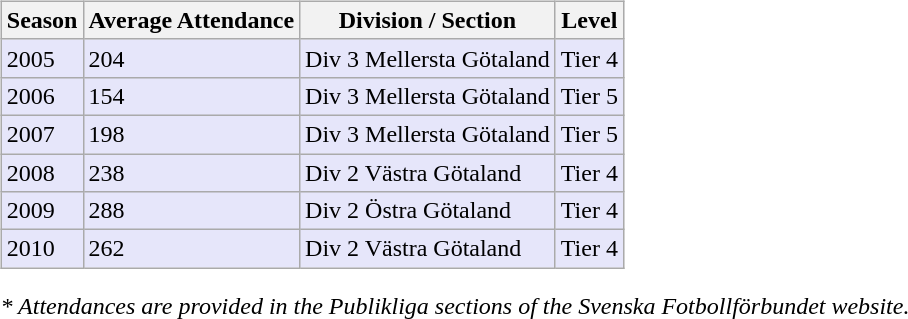<table>
<tr>
<td valign="top" width=0%><br><table class="wikitable">
<tr style="background:#f0f6fa;">
<th><strong>Season</strong></th>
<th><strong>Average Attendance</strong></th>
<th><strong>Division / Section</strong></th>
<th><strong>Level</strong></th>
</tr>
<tr>
<td style="background:#E6E6FA;">2005</td>
<td style="background:#E6E6FA;">204</td>
<td style="background:#E6E6FA;">Div 3 Mellersta Götaland</td>
<td style="background:#E6E6FA;">Tier 4</td>
</tr>
<tr>
<td style="background:#E6E6FA;">2006</td>
<td style="background:#E6E6FA;">154</td>
<td style="background:#E6E6FA;">Div 3 Mellersta Götaland</td>
<td style="background:#E6E6FA;">Tier 5</td>
</tr>
<tr>
<td style="background:#E6E6FA;">2007</td>
<td style="background:#E6E6FA;">198</td>
<td style="background:#E6E6FA;">Div 3 Mellersta Götaland</td>
<td style="background:#E6E6FA;">Tier 5</td>
</tr>
<tr>
<td style="background:#E6E6FA;">2008</td>
<td style="background:#E6E6FA;">238</td>
<td style="background:#E6E6FA;">Div 2 Västra Götaland</td>
<td style="background:#E6E6FA;">Tier 4</td>
</tr>
<tr>
<td style="background:#E6E6FA;">2009</td>
<td style="background:#E6E6FA;">288</td>
<td style="background:#E6E6FA;">Div 2 Östra Götaland</td>
<td style="background:#E6E6FA;">Tier 4</td>
</tr>
<tr>
<td style="background:#E6E6FA;">2010</td>
<td style="background:#E6E6FA;">262</td>
<td style="background:#E6E6FA;">Div 2 Västra Götaland</td>
<td style="background:#E6E6FA;">Tier 4</td>
</tr>
</table>
<em>* Attendances are provided in the Publikliga sections of the Svenska Fotbollförbundet website.</em> </td>
</tr>
</table>
